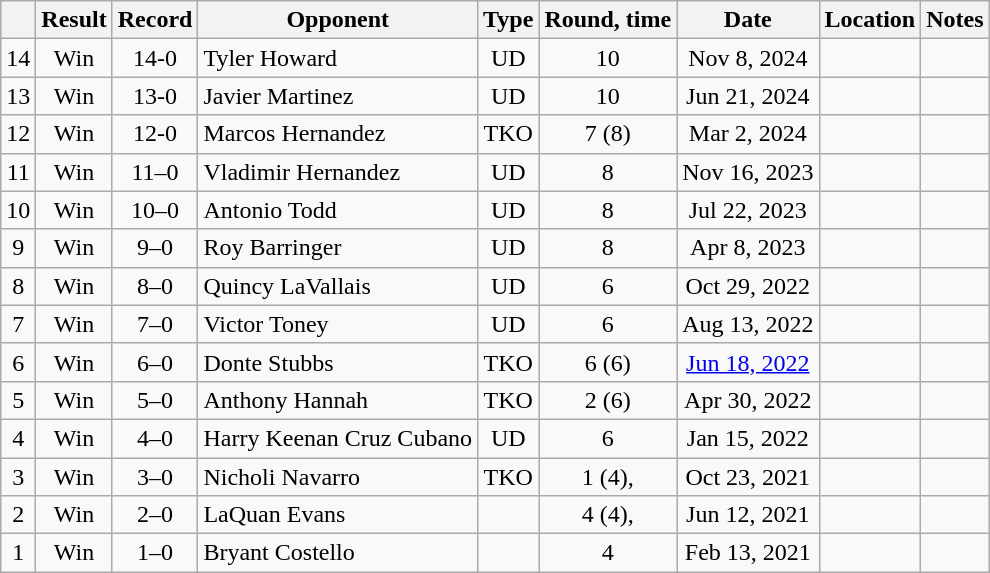<table class="wikitable" style="text-align:center">
<tr>
<th></th>
<th>Result</th>
<th>Record</th>
<th>Opponent</th>
<th>Type</th>
<th>Round, time</th>
<th>Date</th>
<th>Location</th>
<th>Notes</th>
</tr>
<tr>
<td>14</td>
<td> Win</td>
<td>14-0</td>
<td style="text-align:left;"> Tyler Howard</td>
<td>UD</td>
<td>10</td>
<td>Nov 8, 2024</td>
<td style="text-align:left;"> </td>
<td style="text-align:left;"></td>
</tr>
<tr>
<td>13</td>
<td> Win</td>
<td>13-0</td>
<td style="text-align:left;"> Javier Martinez</td>
<td>UD</td>
<td>10</td>
<td>Jun 21, 2024</td>
<td style="text-align:left;"><br></td>
<td style="text-align:left;"></td>
</tr>
<tr>
<td>12</td>
<td> Win</td>
<td>12-0</td>
<td style="text-align:left;"> Marcos Hernandez</td>
<td>TKO</td>
<td>7 (8)</td>
<td>Mar 2, 2024</td>
<td style="text-align:left;"><br></td>
<td></td>
</tr>
<tr>
<td>11</td>
<td> Win</td>
<td>11–0</td>
<td align=left> Vladimir Hernandez</td>
<td>UD</td>
<td>8</td>
<td>Nov 16, 2023</td>
<td align=left> </td>
<td></td>
</tr>
<tr>
<td>10</td>
<td> Win</td>
<td>10–0</td>
<td style="text-align:left;"> Antonio Todd</td>
<td>UD</td>
<td>8</td>
<td>Jul 22, 2023</td>
<td style="text-align:left;"></td>
<td></td>
</tr>
<tr>
<td>9</td>
<td> Win</td>
<td>9–0</td>
<td style="text-align:left;"> Roy Barringer</td>
<td>UD</td>
<td>8</td>
<td>Apr 8, 2023</td>
<td style="text-align:left;"></td>
<td></td>
</tr>
<tr>
<td>8</td>
<td>Win</td>
<td>8–0</td>
<td style="text-align:left;"> Quincy LaVallais</td>
<td>UD</td>
<td>6</td>
<td>Oct 29, 2022</td>
<td style="text-align:left;"> </td>
<td></td>
</tr>
<tr>
<td>7</td>
<td>Win</td>
<td>7–0</td>
<td style="text-align:left;"> Victor Toney</td>
<td>UD</td>
<td>6</td>
<td>Aug 13, 2022</td>
<td style="text-align:left;"> </td>
<td></td>
</tr>
<tr>
<td>6</td>
<td>Win</td>
<td>6–0</td>
<td style="text-align:left;"> Donte Stubbs</td>
<td>TKO</td>
<td>6 (6) </td>
<td><a href='#'>Jun 18, 2022</a></td>
<td style="text-align:left;"> </td>
<td></td>
</tr>
<tr>
<td>5</td>
<td>Win</td>
<td>5–0</td>
<td style="text-align:left;"> Anthony Hannah</td>
<td>TKO</td>
<td>2 (6) </td>
<td>Apr 30, 2022</td>
<td style="text-align:left;"> </td>
<td></td>
</tr>
<tr>
<td>4</td>
<td>Win</td>
<td>4–0</td>
<td style="text-align:left;"> Harry Keenan Cruz Cubano</td>
<td>UD</td>
<td>6</td>
<td>Jan 15, 2022</td>
<td style="text-align:left;"> </td>
<td></td>
</tr>
<tr>
<td>3</td>
<td>Win</td>
<td>3–0</td>
<td style="text-align:left;"> Nicholi Navarro</td>
<td>TKO</td>
<td>1 (4), </td>
<td>Oct 23, 2021</td>
<td style="text-align:left;"> </td>
<td></td>
</tr>
<tr>
<td>2</td>
<td>Win</td>
<td>2–0</td>
<td style="text-align:left;"> LaQuan Evans</td>
<td></td>
<td>4 (4), </td>
<td>Jun 12, 2021</td>
<td style="text-align:left;"> </td>
<td></td>
</tr>
<tr>
<td>1</td>
<td>Win</td>
<td>1–0</td>
<td style="text-align:left;"> Bryant Costello</td>
<td></td>
<td>4</td>
<td>Feb 13, 2021</td>
<td style="text-align:left;"> </td>
<td></td>
</tr>
</table>
